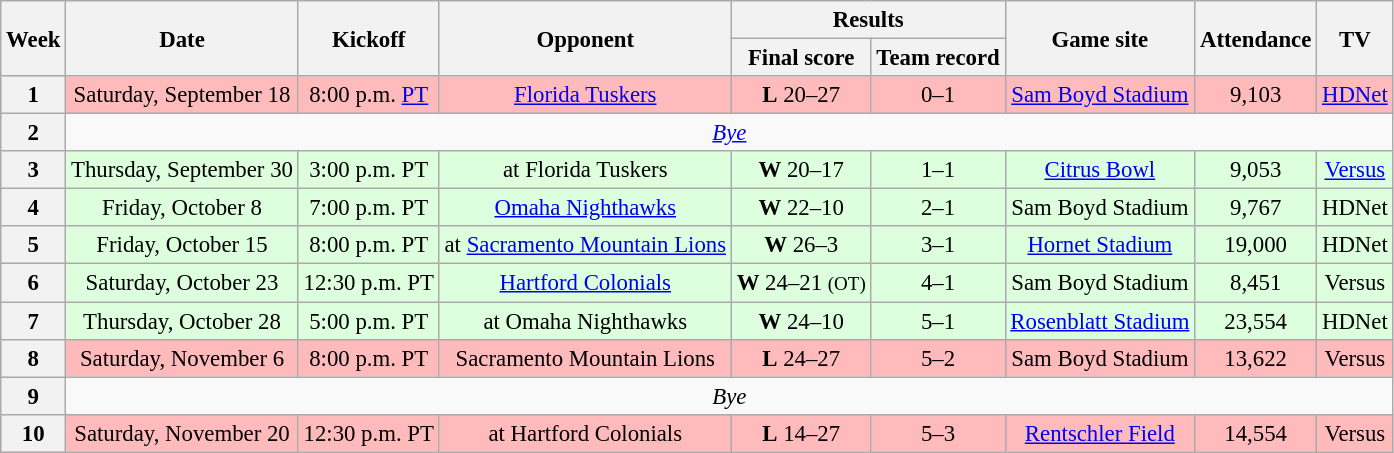<table class="wikitable"  style="font-size:95%;">
<tr>
<th rowspan="2">Week</th>
<th rowspan="2">Date</th>
<th rowspan="2">Kickoff</th>
<th rowspan="2">Opponent</th>
<th colspan="2">Results</th>
<th rowspan="2">Game site</th>
<th rowspan="2">Attendance</th>
<th rowspan="2">TV</th>
</tr>
<tr>
<th>Final score</th>
<th>Team record</th>
</tr>
<tr style="background:#fbb; text-align:center;">
<th>1</th>
<td>Saturday, September 18</td>
<td>8:00 p.m. <a href='#'>PT</a></td>
<td><a href='#'>Florida Tuskers</a></td>
<td><strong>L</strong> 20–27</td>
<td>0–1</td>
<td><a href='#'>Sam Boyd Stadium</a></td>
<td>9,103</td>
<td><a href='#'>HDNet</a></td>
</tr>
<tr style="text-align:center;">
<th>2</th>
<td colspan=8><em><a href='#'>Bye</a></em></td>
</tr>
<tr style="background:#dfd; text-align:center;">
<th>3</th>
<td>Thursday, September 30</td>
<td>3:00 p.m. PT</td>
<td>at Florida Tuskers</td>
<td><strong>W</strong> 20–17</td>
<td>1–1</td>
<td><a href='#'>Citrus Bowl</a></td>
<td>9,053</td>
<td><a href='#'>Versus</a></td>
</tr>
<tr style="background:#dfd; text-align:center;">
<th>4</th>
<td>Friday, October 8</td>
<td>7:00 p.m. PT</td>
<td><a href='#'>Omaha Nighthawks</a></td>
<td><strong>W</strong> 22–10</td>
<td>2–1</td>
<td>Sam Boyd Stadium</td>
<td>9,767</td>
<td>HDNet</td>
</tr>
<tr style="background:#dfd; text-align:center;">
<th>5</th>
<td>Friday, October 15</td>
<td>8:00 p.m. PT</td>
<td>at <a href='#'>Sacramento Mountain Lions</a></td>
<td><strong>W</strong> 26–3</td>
<td>3–1</td>
<td><a href='#'>Hornet Stadium</a></td>
<td>19,000</td>
<td>HDNet</td>
</tr>
<tr style="background:#dfd; text-align:center;">
<th>6</th>
<td>Saturday, October 23</td>
<td>12:30 p.m. PT</td>
<td><a href='#'>Hartford Colonials</a></td>
<td><strong>W</strong> 24–21 <small>(OT)</small></td>
<td>4–1</td>
<td>Sam Boyd Stadium</td>
<td>8,451</td>
<td>Versus</td>
</tr>
<tr style="background:#dfd; text-align:center;">
<th>7</th>
<td>Thursday, October 28</td>
<td>5:00 p.m. PT</td>
<td>at Omaha Nighthawks</td>
<td><strong>W</strong> 24–10</td>
<td>5–1</td>
<td><a href='#'>Rosenblatt Stadium</a></td>
<td>23,554</td>
<td>HDNet</td>
</tr>
<tr style="background:#fbb; text-align:center;">
<th>8</th>
<td>Saturday, November 6</td>
<td>8:00 p.m. PT</td>
<td>Sacramento Mountain Lions</td>
<td><strong>L</strong> 24–27</td>
<td>5–2</td>
<td>Sam Boyd Stadium</td>
<td>13,622</td>
<td>Versus</td>
</tr>
<tr style="text-align:center;">
<th>9</th>
<td colspan=8><em>Bye</em></td>
</tr>
<tr style="background:#fbb; text-align:center;">
<th>10</th>
<td>Saturday, November 20</td>
<td>12:30 p.m. PT</td>
<td>at Hartford Colonials</td>
<td><strong>L</strong> 14–27</td>
<td>5–3</td>
<td><a href='#'>Rentschler Field</a></td>
<td>14,554</td>
<td>Versus</td>
</tr>
</table>
